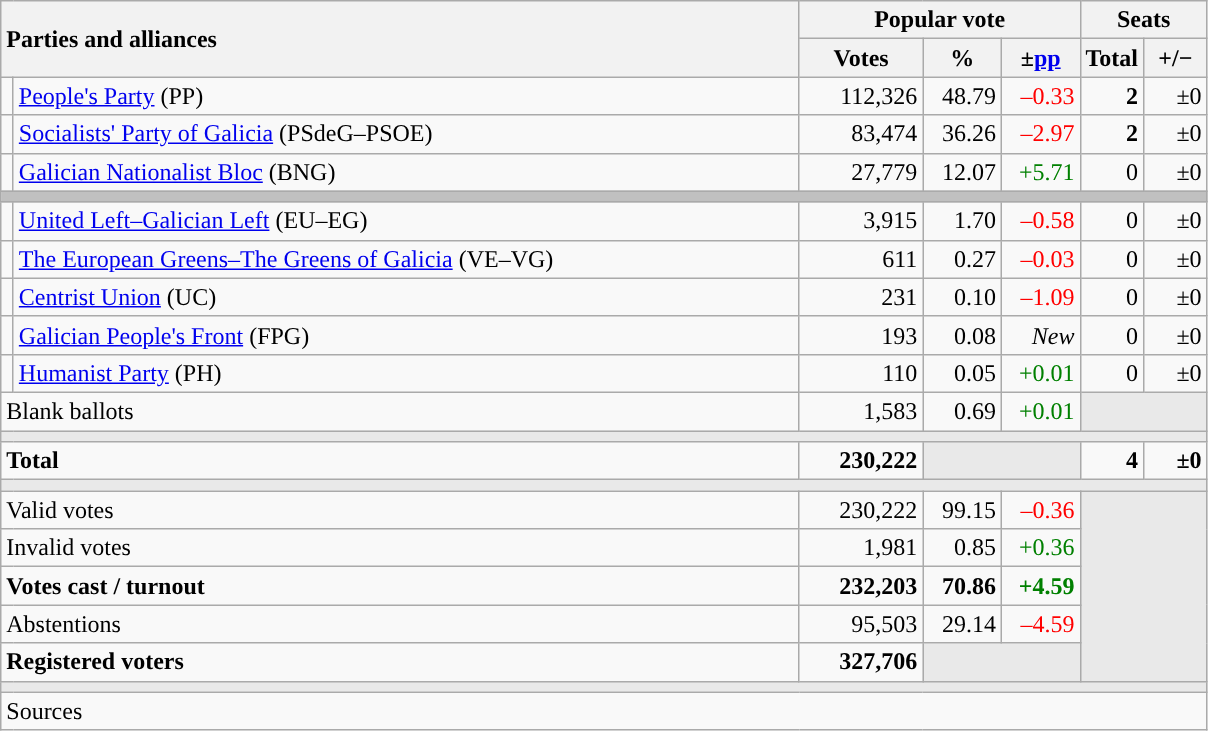<table class="wikitable" style="text-align:right;">
<tr>
<th style="text-align:left;" rowspan="2" colspan="2" width="525">Parties and alliances</th>
<th colspan="3">Popular vote</th>
<th colspan="2">Seats</th>
</tr>
<tr>
<th width="75">Votes</th>
<th width="45">%</th>
<th width="45">±<a href='#'>pp</a></th>
<th width="35">Total</th>
<th width="35">+/−</th>
</tr>
<tr>
<td width="1" style="color:inherit;background:"></td>
<td align="left"><a href='#'>People's Party</a> (PP)</td>
<td>112,326</td>
<td>48.79</td>
<td style="color:red;">–0.33</td>
<td><strong>2</strong></td>
<td>±0</td>
</tr>
<tr>
<td style="color:inherit;background:"></td>
<td align="left"><a href='#'>Socialists' Party of Galicia</a> (PSdeG–PSOE)</td>
<td>83,474</td>
<td>36.26</td>
<td style="color:red;">–2.97</td>
<td><strong>2</strong></td>
<td>±0</td>
</tr>
<tr>
<td style="color:inherit;background:"></td>
<td align="left"><a href='#'>Galician Nationalist Bloc</a> (BNG)</td>
<td>27,779</td>
<td>12.07</td>
<td style="color:green;">+5.71</td>
<td>0</td>
<td>±0</td>
</tr>
<tr>
<td colspan="7" bgcolor="#C0C0C0"></td>
</tr>
<tr>
<td style="color:inherit;background:"></td>
<td align="left"><a href='#'>United Left–Galician Left</a> (EU–EG)</td>
<td>3,915</td>
<td>1.70</td>
<td style="color:red;">–0.58</td>
<td>0</td>
<td>±0</td>
</tr>
<tr>
<td style="color:inherit;background:"></td>
<td align="left"><a href='#'>The European Greens–The Greens of Galicia</a> (VE–VG)</td>
<td>611</td>
<td>0.27</td>
<td style="color:red;">–0.03</td>
<td>0</td>
<td>±0</td>
</tr>
<tr>
<td style="color:inherit;background:"></td>
<td align="left"><a href='#'>Centrist Union</a> (UC)</td>
<td>231</td>
<td>0.10</td>
<td style="color:red;">–1.09</td>
<td>0</td>
<td>±0</td>
</tr>
<tr>
<td style="color:inherit;background:"></td>
<td align="left"><a href='#'>Galician People's Front</a> (FPG)</td>
<td>193</td>
<td>0.08</td>
<td><em>New</em></td>
<td>0</td>
<td>±0</td>
</tr>
<tr>
<td style="color:inherit;background:"></td>
<td align="left"><a href='#'>Humanist Party</a> (PH)</td>
<td>110</td>
<td>0.05</td>
<td style="color:green;">+0.01</td>
<td>0</td>
<td>±0</td>
</tr>
<tr>
<td align="left" colspan="2">Blank ballots</td>
<td>1,583</td>
<td>0.69</td>
<td style="color:green;">+0.01</td>
<td bgcolor="#E9E9E9" colspan="2"></td>
</tr>
<tr>
<td colspan="7" bgcolor="#E9E9E9"></td>
</tr>
<tr style="font-weight:bold;">
<td align="left" colspan="2">Total</td>
<td>230,222</td>
<td bgcolor="#E9E9E9" colspan="2"></td>
<td>4</td>
<td>±0</td>
</tr>
<tr>
<td colspan="7" bgcolor="#E9E9E9"></td>
</tr>
<tr>
<td align="left" colspan="2">Valid votes</td>
<td>230,222</td>
<td>99.15</td>
<td style="color:red;">–0.36</td>
<td bgcolor="#E9E9E9" colspan="2" rowspan="5"></td>
</tr>
<tr>
<td align="left" colspan="2">Invalid votes</td>
<td>1,981</td>
<td>0.85</td>
<td style="color:green;">+0.36</td>
</tr>
<tr style="font-weight:bold;">
<td align="left" colspan="2">Votes cast / turnout</td>
<td>232,203</td>
<td>70.86</td>
<td style="color:green;">+4.59</td>
</tr>
<tr>
<td align="left" colspan="2">Abstentions</td>
<td>95,503</td>
<td>29.14</td>
<td style="color:red;">–4.59</td>
</tr>
<tr style="font-weight:bold;">
<td align="left" colspan="2">Registered voters</td>
<td>327,706</td>
<td bgcolor="#E9E9E9" colspan="2"></td>
</tr>
<tr>
<td colspan="7" bgcolor="#E9E9E9"></td>
</tr>
<tr>
<td align="left" colspan="7">Sources</td>
</tr>
</table>
